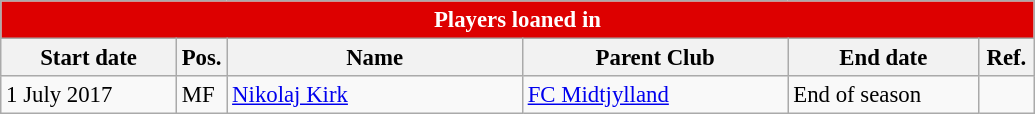<table class="wikitable" style="font-size:95%;">
<tr>
<th colspan="6" style="background:#d00; color:white; text-align:center;">Players loaned in</th>
</tr>
<tr>
<th style="width:110px;">Start date</th>
<th style="width:25px;">Pos.</th>
<th style="width:190px;">Name</th>
<th style="width:170px;">Parent Club</th>
<th style="width:120px;">End date</th>
<th style="width:30px;">Ref.</th>
</tr>
<tr>
<td>1 July 2017</td>
<td>MF</td>
<td> <a href='#'>Nikolaj Kirk</a></td>
<td> <a href='#'>FC Midtjylland</a></td>
<td>End of season</td>
<td></td>
</tr>
</table>
